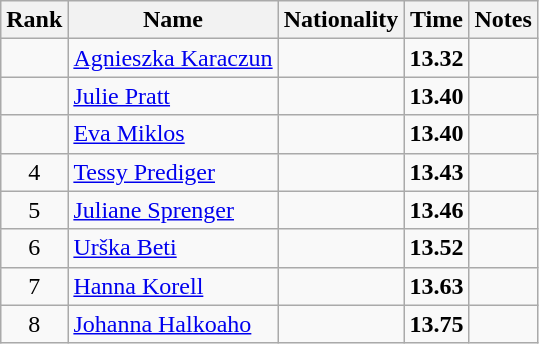<table class="wikitable sortable" style="text-align:center">
<tr>
<th>Rank</th>
<th>Name</th>
<th>Nationality</th>
<th>Time</th>
<th>Notes</th>
</tr>
<tr>
<td></td>
<td align=left><a href='#'>Agnieszka Karaczun</a></td>
<td align=left></td>
<td><strong>13.32</strong></td>
<td></td>
</tr>
<tr>
<td></td>
<td align=left><a href='#'>Julie Pratt</a></td>
<td align=left></td>
<td><strong>13.40</strong></td>
<td></td>
</tr>
<tr>
<td></td>
<td align=left><a href='#'>Eva Miklos</a></td>
<td align=left></td>
<td><strong>13.40</strong></td>
<td></td>
</tr>
<tr>
<td>4</td>
<td align=left><a href='#'>Tessy Prediger</a></td>
<td align=left></td>
<td><strong>13.43</strong></td>
<td></td>
</tr>
<tr>
<td>5</td>
<td align=left><a href='#'>Juliane Sprenger</a></td>
<td align=left></td>
<td><strong>13.46</strong></td>
<td></td>
</tr>
<tr>
<td>6</td>
<td align=left><a href='#'>Urška Beti</a></td>
<td align=left></td>
<td><strong>13.52</strong></td>
<td></td>
</tr>
<tr>
<td>7</td>
<td align=left><a href='#'>Hanna Korell</a></td>
<td align=left></td>
<td><strong>13.63</strong></td>
<td></td>
</tr>
<tr>
<td>8</td>
<td align=left><a href='#'>Johanna Halkoaho</a></td>
<td align=left></td>
<td><strong>13.75</strong></td>
<td></td>
</tr>
</table>
